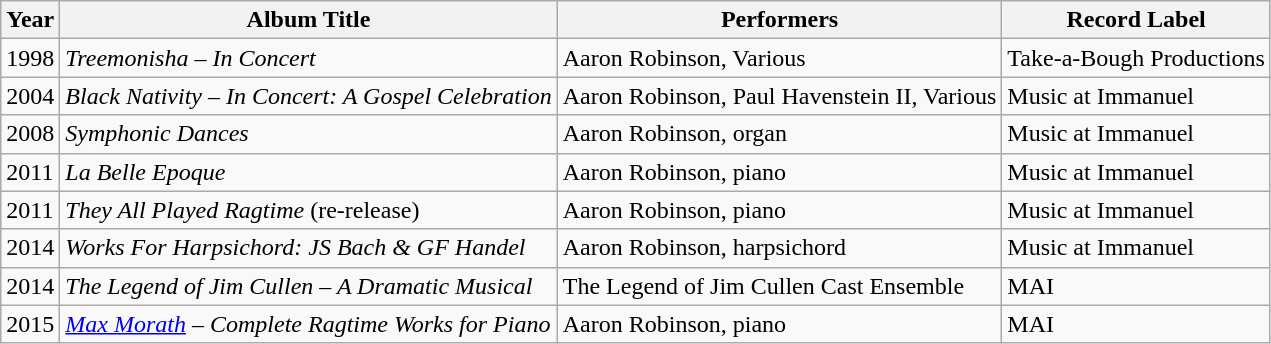<table class="wikitable">
<tr>
<th>Year</th>
<th>Album Title</th>
<th>Performers</th>
<th>Record Label</th>
</tr>
<tr>
<td>1998</td>
<td><em>Treemonisha – In Concert</em></td>
<td>Aaron Robinson, Various</td>
<td>Take-a-Bough Productions</td>
</tr>
<tr>
<td>2004</td>
<td><em>Black Nativity – In Concert: A Gospel Celebration</em></td>
<td>Aaron Robinson, Paul Havenstein II, Various</td>
<td>Music at Immanuel</td>
</tr>
<tr>
<td>2008</td>
<td><em>Symphonic Dances</em></td>
<td>Aaron Robinson, organ</td>
<td>Music at Immanuel</td>
</tr>
<tr>
<td>2011</td>
<td><em>La Belle Epoque</em></td>
<td>Aaron Robinson, piano</td>
<td>Music at Immanuel</td>
</tr>
<tr>
<td>2011</td>
<td><em>They All Played Ragtime</em> (re-release)</td>
<td>Aaron Robinson, piano</td>
<td>Music at Immanuel</td>
</tr>
<tr>
<td>2014</td>
<td><em>Works For Harpsichord: JS Bach & GF Handel</em></td>
<td>Aaron Robinson, harpsichord</td>
<td>Music at Immanuel</td>
</tr>
<tr>
<td>2014</td>
<td><em>The Legend of Jim Cullen – A Dramatic Musical</em></td>
<td>The Legend of Jim Cullen Cast Ensemble</td>
<td>MAI</td>
</tr>
<tr>
<td>2015</td>
<td><em><a href='#'>Max Morath</a> – Complete Ragtime Works for Piano</em></td>
<td>Aaron Robinson, piano</td>
<td>MAI</td>
</tr>
</table>
